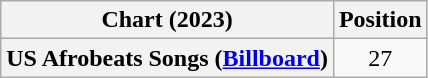<table class="wikitable sortable plainrowheaders" style="text-align:center">
<tr>
<th scope="col">Chart (2023)</th>
<th scope="col">Position</th>
</tr>
<tr>
<th scope="row">US Afrobeats Songs (<a href='#'>Billboard</a>)</th>
<td>27</td>
</tr>
</table>
